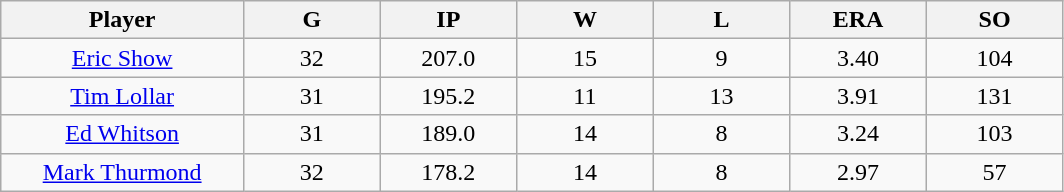<table class="wikitable sortable">
<tr>
<th bgcolor="#DDDDFF" width="16%">Player</th>
<th bgcolor="#DDDDFF" width="9%">G</th>
<th bgcolor="#DDDDFF" width="9%">IP</th>
<th bgcolor="#DDDDFF" width="9%">W</th>
<th bgcolor="#DDDDFF" width="9%">L</th>
<th bgcolor="#DDDDFF" width="9%">ERA</th>
<th bgcolor="#DDDDFF" width="9%">SO</th>
</tr>
<tr align="center">
<td><a href='#'>Eric Show</a></td>
<td>32</td>
<td>207.0</td>
<td>15</td>
<td>9</td>
<td>3.40</td>
<td>104</td>
</tr>
<tr align="center">
<td><a href='#'>Tim Lollar</a></td>
<td>31</td>
<td>195.2</td>
<td>11</td>
<td>13</td>
<td>3.91</td>
<td>131</td>
</tr>
<tr align="center">
<td><a href='#'>Ed Whitson</a></td>
<td>31</td>
<td>189.0</td>
<td>14</td>
<td>8</td>
<td>3.24</td>
<td>103</td>
</tr>
<tr align="center">
<td><a href='#'>Mark Thurmond</a></td>
<td>32</td>
<td>178.2</td>
<td>14</td>
<td>8</td>
<td>2.97</td>
<td>57</td>
</tr>
</table>
